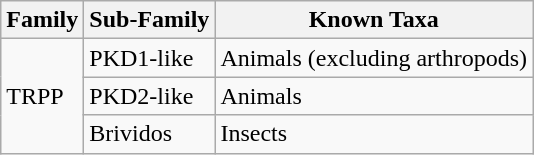<table class="wikitable">
<tr>
<th>Family</th>
<th>Sub-Family</th>
<th>Known Taxa</th>
</tr>
<tr>
<td rowspan="3">TRPP</td>
<td>PKD1-like</td>
<td>Animals (excluding arthropods)</td>
</tr>
<tr>
<td>PKD2-like</td>
<td>Animals</td>
</tr>
<tr>
<td>Brividos</td>
<td>Insects</td>
</tr>
</table>
